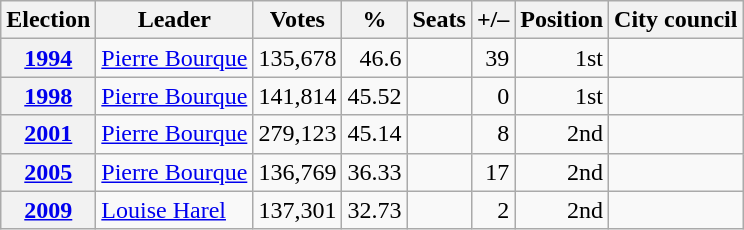<table class="wikitable" style="text-align: right;">
<tr>
<th>Election</th>
<th>Leader</th>
<th>Votes</th>
<th>%</th>
<th>Seats</th>
<th>+/–</th>
<th>Position</th>
<th>City council</th>
</tr>
<tr>
<th><a href='#'>1994</a></th>
<td align="left"><a href='#'>Pierre Bourque</a></td>
<td>135,678</td>
<td>46.6</td>
<td></td>
<td> 39</td>
<td> 1st</td>
<td></td>
</tr>
<tr>
<th><a href='#'>1998</a></th>
<td align="left"><a href='#'>Pierre Bourque</a></td>
<td>141,814</td>
<td>45.52</td>
<td></td>
<td> 0</td>
<td> 1st</td>
<td></td>
</tr>
<tr>
<th><a href='#'>2001</a></th>
<td align="left"><a href='#'>Pierre Bourque</a></td>
<td>279,123</td>
<td>45.14</td>
<td></td>
<td> 8</td>
<td> 2nd</td>
<td></td>
</tr>
<tr>
<th><a href='#'>2005</a></th>
<td align="left"><a href='#'>Pierre Bourque</a></td>
<td>136,769</td>
<td>36.33</td>
<td></td>
<td> 17</td>
<td> 2nd</td>
<td></td>
</tr>
<tr>
<th><a href='#'>2009</a></th>
<td align="left"><a href='#'>Louise Harel</a></td>
<td>137,301</td>
<td>32.73</td>
<td></td>
<td> 2</td>
<td> 2nd</td>
<td></td>
</tr>
</table>
